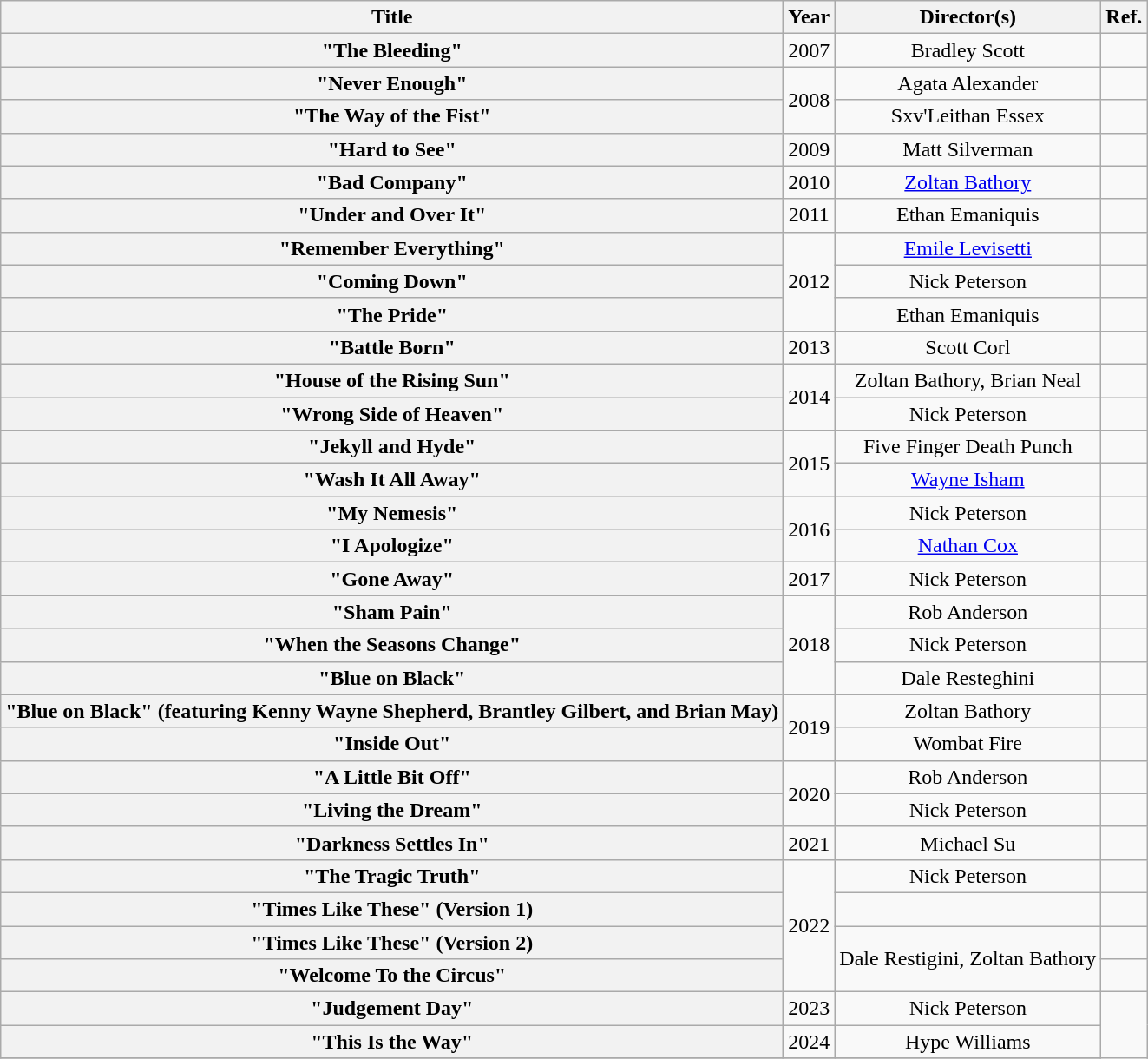<table class="wikitable plainrowheaders" style="text-align:center;">
<tr>
<th scope="col">Title</th>
<th scope="col">Year</th>
<th scope="col">Director(s)</th>
<th scope="col">Ref.</th>
</tr>
<tr>
<th scope="row">"The Bleeding"</th>
<td>2007</td>
<td>Bradley Scott</td>
<td></td>
</tr>
<tr>
<th scope="row">"Never Enough"</th>
<td rowspan="2">2008</td>
<td>Agata Alexander</td>
<td></td>
</tr>
<tr>
<th scope="row">"The Way of the Fist"</th>
<td>Sxv'Leithan Essex</td>
<td></td>
</tr>
<tr>
<th scope="row">"Hard to See"</th>
<td>2009</td>
<td>Matt Silverman</td>
<td></td>
</tr>
<tr>
<th scope="row">"Bad Company"</th>
<td>2010</td>
<td><a href='#'>Zoltan Bathory</a></td>
<td></td>
</tr>
<tr>
<th scope="row">"Under and Over It"</th>
<td>2011</td>
<td>Ethan Emaniquis</td>
<td></td>
</tr>
<tr>
<th scope="row">"Remember Everything"</th>
<td rowspan="3">2012</td>
<td><a href='#'>Emile Levisetti</a></td>
<td></td>
</tr>
<tr>
<th scope="row">"Coming Down"</th>
<td>Nick Peterson</td>
<td></td>
</tr>
<tr>
<th scope="row">"The Pride"</th>
<td>Ethan Emaniquis</td>
<td></td>
</tr>
<tr>
<th scope="row">"Battle Born"</th>
<td>2013</td>
<td>Scott Corl</td>
<td></td>
</tr>
<tr>
<th scope="row">"House of the Rising Sun"</th>
<td rowspan="2">2014</td>
<td>Zoltan Bathory, Brian Neal</td>
<td></td>
</tr>
<tr>
<th scope="row">"Wrong Side of Heaven"</th>
<td>Nick Peterson</td>
<td></td>
</tr>
<tr>
<th scope="row">"Jekyll and Hyde"</th>
<td rowspan="2">2015</td>
<td>Five Finger Death Punch</td>
<td></td>
</tr>
<tr>
<th scope="row">"Wash It All Away"</th>
<td><a href='#'>Wayne Isham</a></td>
<td></td>
</tr>
<tr>
<th scope="row">"My Nemesis"</th>
<td rowspan="2">2016</td>
<td>Nick Peterson</td>
<td></td>
</tr>
<tr>
<th scope="row">"I Apologize"</th>
<td><a href='#'>Nathan Cox</a></td>
<td></td>
</tr>
<tr>
<th scope="row">"Gone Away"</th>
<td>2017</td>
<td>Nick Peterson</td>
<td></td>
</tr>
<tr>
<th scope="row">"Sham Pain"</th>
<td rowspan="3">2018</td>
<td>Rob Anderson</td>
<td><br></td>
</tr>
<tr>
<th scope="row">"When the Seasons Change"</th>
<td>Nick Peterson</td>
<td></td>
</tr>
<tr>
<th scope="row">"Blue on Black"</th>
<td>Dale Resteghini</td>
<td></td>
</tr>
<tr>
<th scope="row">"Blue on Black" (featuring Kenny Wayne Shepherd, Brantley Gilbert, and Brian May)</th>
<td rowspan="2">2019</td>
<td>Zoltan Bathory</td>
<td></td>
</tr>
<tr>
<th scope="row">"Inside Out"</th>
<td>Wombat Fire</td>
<td></td>
</tr>
<tr>
<th scope="row">"A Little Bit Off"</th>
<td rowspan="2">2020</td>
<td>Rob Anderson</td>
<td></td>
</tr>
<tr>
<th scope="row">"Living the Dream"</th>
<td>Nick Peterson</td>
<td></td>
</tr>
<tr>
<th scope="row">"Darkness Settles In"</th>
<td>2021</td>
<td>Michael Su</td>
<td></td>
</tr>
<tr>
<th scope="row">"The Tragic Truth"</th>
<td rowspan="4">2022</td>
<td>Nick Peterson</td>
<td></td>
</tr>
<tr>
<th scope="row">"Times Like These" (Version 1)</th>
<td></td>
<td></td>
</tr>
<tr>
<th scope="row">"Times Like These" (Version 2)</th>
<td rowspan="2">Dale Restigini, Zoltan Bathory</td>
<td></td>
</tr>
<tr>
<th scope="row">"Welcome To the Circus"</th>
<td></td>
</tr>
<tr>
<th scope="row">"Judgement Day"</th>
<td>2023</td>
<td>Nick Peterson</td>
</tr>
<tr>
<th scope="row">"This Is the Way"</th>
<td>2024</td>
<td>Hype Williams</td>
</tr>
<tr>
</tr>
</table>
